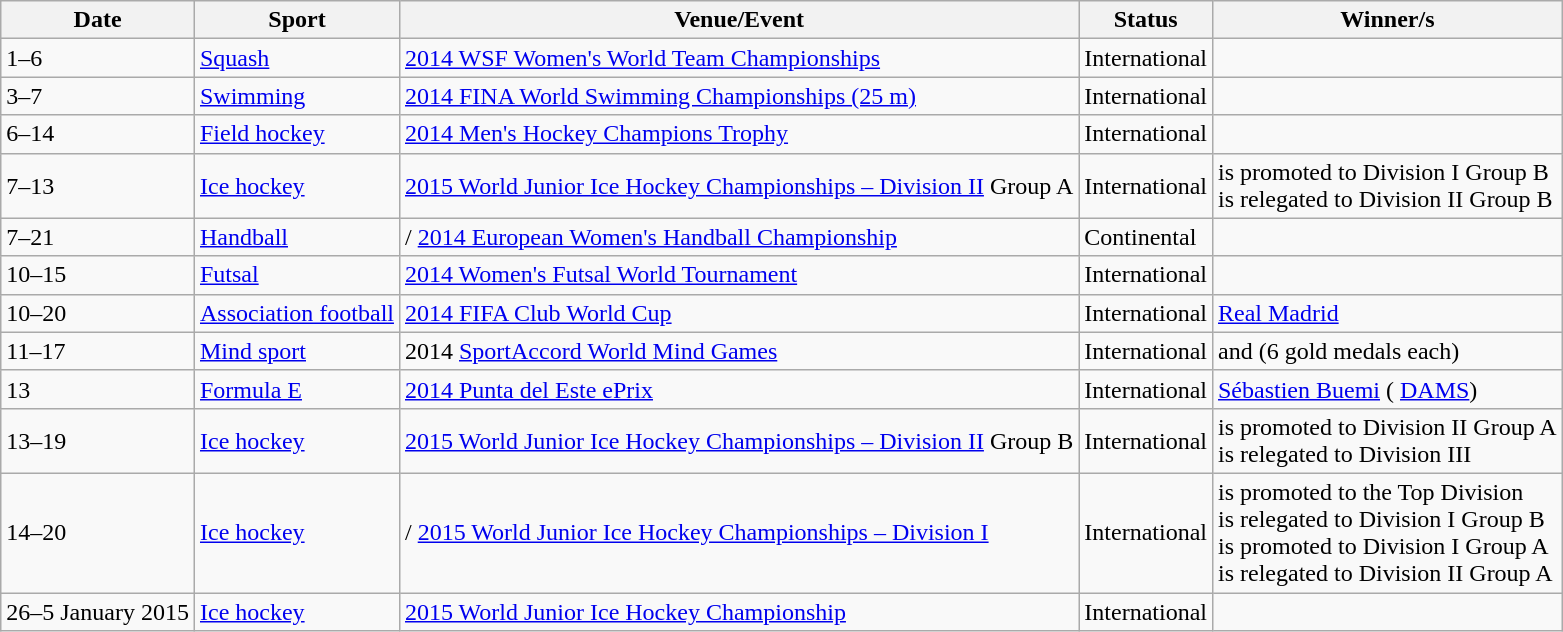<table class="wikitable sortable">
<tr>
<th>Date</th>
<th>Sport</th>
<th>Venue/Event</th>
<th>Status</th>
<th>Winner/s</th>
</tr>
<tr>
<td>1–6</td>
<td><a href='#'>Squash</a></td>
<td> <a href='#'>2014 WSF Women's World Team Championships</a></td>
<td>International</td>
<td></td>
</tr>
<tr>
<td>3–7</td>
<td><a href='#'>Swimming</a></td>
<td> <a href='#'>2014 FINA World Swimming Championships (25 m)</a></td>
<td>International</td>
<td></td>
</tr>
<tr>
<td>6–14</td>
<td><a href='#'>Field hockey</a></td>
<td> <a href='#'>2014 Men's Hockey Champions Trophy</a></td>
<td>International</td>
<td></td>
</tr>
<tr>
<td>7–13</td>
<td><a href='#'>Ice hockey</a></td>
<td> <a href='#'>2015 World Junior Ice Hockey Championships – Division II</a> Group A</td>
<td>International</td>
<td> is promoted to Division I Group B<br> is relegated to Division II Group B</td>
</tr>
<tr>
<td>7–21</td>
<td><a href='#'>Handball</a></td>
<td>/ <a href='#'>2014 European Women's Handball Championship</a></td>
<td>Continental</td>
<td></td>
</tr>
<tr>
<td>10–15</td>
<td><a href='#'>Futsal</a></td>
<td> <a href='#'>2014 Women's Futsal World Tournament</a></td>
<td>International</td>
<td></td>
</tr>
<tr>
<td>10–20</td>
<td><a href='#'>Association football</a></td>
<td> <a href='#'>2014 FIFA Club World Cup</a></td>
<td>International</td>
<td> <a href='#'>Real Madrid</a></td>
</tr>
<tr>
<td>11–17</td>
<td><a href='#'>Mind sport</a></td>
<td> 2014 <a href='#'>SportAccord World Mind Games</a></td>
<td>International</td>
<td> and  (6 gold medals each)</td>
</tr>
<tr>
<td>13</td>
<td><a href='#'>Formula E</a></td>
<td> <a href='#'>2014 Punta del Este ePrix</a></td>
<td>International</td>
<td> <a href='#'>Sébastien Buemi</a> ( <a href='#'>DAMS</a>)</td>
</tr>
<tr>
<td>13–19</td>
<td><a href='#'>Ice hockey</a></td>
<td> <a href='#'>2015 World Junior Ice Hockey Championships – Division II</a> Group B</td>
<td>International</td>
<td> is promoted to Division II Group A<br> is relegated to Division III</td>
</tr>
<tr>
<td>14–20</td>
<td><a href='#'>Ice hockey</a></td>
<td>/ <a href='#'>2015 World Junior Ice Hockey Championships – Division I</a></td>
<td>International</td>
<td> is promoted to the Top Division<br> is relegated to Division I Group B<br> is promoted to Division I Group A<br> is relegated to Division II Group A</td>
</tr>
<tr>
<td>26–5 January 2015</td>
<td><a href='#'>Ice hockey</a></td>
<td> <a href='#'>2015 World Junior Ice Hockey Championship</a></td>
<td>International</td>
<td></td>
</tr>
</table>
